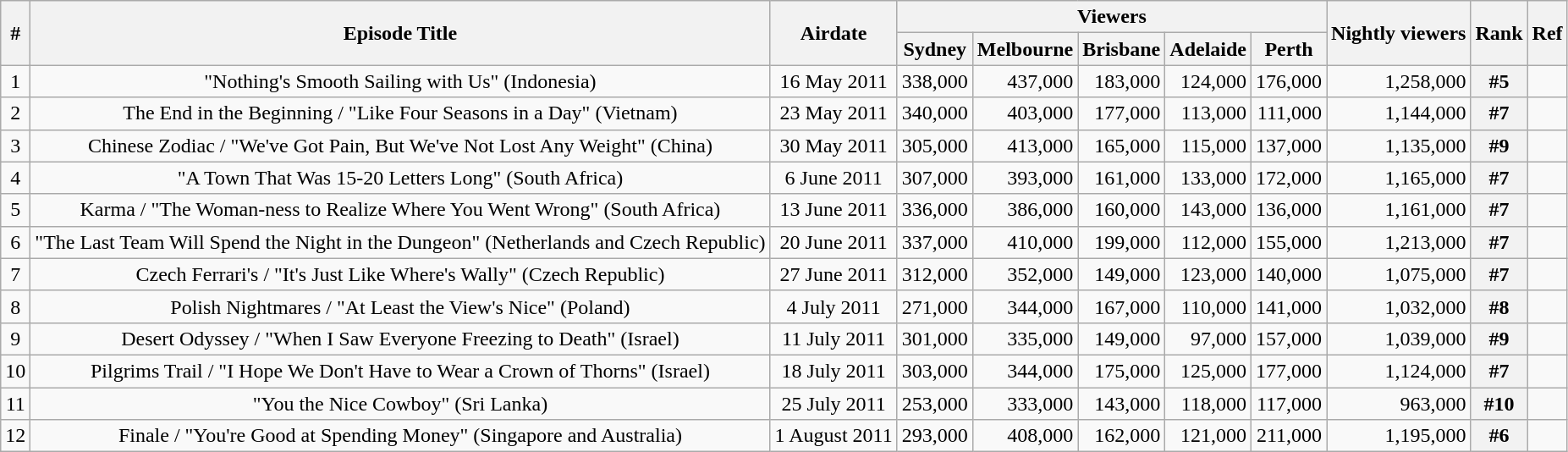<table class="wikitable" style="text-align:center;">
<tr>
<th rowspan=2>#</th>
<th rowspan=2>Episode Title</th>
<th rowspan=2>Airdate</th>
<th colspan=5>Viewers</th>
<th rowspan=2>Nightly viewers</th>
<th rowspan=2>Rank</th>
<th rowspan=2>Ref</th>
</tr>
<tr>
<th>Sydney</th>
<th>Melbourne</th>
<th>Brisbane</th>
<th>Adelaide</th>
<th>Perth</th>
</tr>
<tr>
<td>1</td>
<td>"Nothing's Smooth Sailing with Us" (Indonesia)</td>
<td>16 May 2011</td>
<td align=right>338,000</td>
<td align=right>437,000</td>
<td align=right>183,000</td>
<td align=right>124,000</td>
<td align=right>176,000</td>
<td align=right>1,258,000</td>
<th>#5</th>
<td></td>
</tr>
<tr>
<td>2</td>
<td>The End in the Beginning / "Like Four Seasons in a Day" (Vietnam)</td>
<td>23 May 2011</td>
<td align=right>340,000</td>
<td align=right>403,000</td>
<td align=right>177,000</td>
<td align=right>113,000</td>
<td align=right>111,000</td>
<td align=right>1,144,000</td>
<th>#7</th>
<td></td>
</tr>
<tr>
<td>3</td>
<td>Chinese Zodiac / "We've Got Pain, But We've Not Lost Any Weight" (China)</td>
<td>30 May 2011</td>
<td align=right>305,000</td>
<td align=right>413,000</td>
<td align=right>165,000</td>
<td align=right>115,000</td>
<td align=right>137,000</td>
<td align=right>1,135,000</td>
<th>#9</th>
<td></td>
</tr>
<tr>
<td>4</td>
<td>"A Town That Was 15-20 Letters Long" (South Africa)</td>
<td>6 June 2011</td>
<td align=right>307,000</td>
<td align=right>393,000</td>
<td align=right>161,000</td>
<td align=right>133,000</td>
<td align=right>172,000</td>
<td align=right>1,165,000</td>
<th>#7</th>
<td></td>
</tr>
<tr>
<td>5</td>
<td>Karma / "The Woman-ness to Realize Where You Went Wrong" (South Africa)</td>
<td>13 June 2011</td>
<td align=right>336,000</td>
<td align=right>386,000</td>
<td align=right>160,000</td>
<td align=right>143,000</td>
<td align=right>136,000</td>
<td align=right>1,161,000</td>
<th>#7</th>
<td></td>
</tr>
<tr>
<td>6</td>
<td>"The Last Team Will Spend the Night in the Dungeon" (Netherlands and Czech Republic)</td>
<td>20 June 2011</td>
<td align=right>337,000</td>
<td align=right>410,000</td>
<td align=right>199,000</td>
<td align=right>112,000</td>
<td align=right>155,000</td>
<td align=right>1,213,000</td>
<th>#7</th>
<td></td>
</tr>
<tr>
<td>7</td>
<td>Czech Ferrari's / "It's Just Like Where's Wally" (Czech Republic)</td>
<td>27 June 2011</td>
<td align=right>312,000</td>
<td align=right>352,000</td>
<td align=right>149,000</td>
<td align=right>123,000</td>
<td align=right>140,000</td>
<td align=right>1,075,000</td>
<th>#7</th>
<td></td>
</tr>
<tr>
<td>8</td>
<td>Polish Nightmares / "At Least the View's Nice" (Poland)</td>
<td>4 July 2011</td>
<td align=right>271,000</td>
<td align=right>344,000</td>
<td align=right>167,000</td>
<td align=right>110,000</td>
<td align=right>141,000</td>
<td align=right>1,032,000</td>
<th>#8</th>
<td></td>
</tr>
<tr>
<td>9</td>
<td>Desert Odyssey / "When I Saw Everyone Freezing to Death" (Israel)</td>
<td>11 July 2011</td>
<td align=right>301,000</td>
<td align=right>335,000</td>
<td align=right>149,000</td>
<td align=right>97,000</td>
<td align=right>157,000</td>
<td align=right>1,039,000</td>
<th>#9</th>
<td></td>
</tr>
<tr>
<td>10</td>
<td>Pilgrims Trail / "I Hope We Don't Have to Wear a Crown of Thorns" (Israel)</td>
<td>18 July 2011</td>
<td align=right>303,000</td>
<td align=right>344,000</td>
<td align=right>175,000</td>
<td align=right>125,000</td>
<td align=right>177,000</td>
<td align=right>1,124,000</td>
<th>#7</th>
<td></td>
</tr>
<tr>
<td>11</td>
<td>"You the Nice Cowboy" (Sri Lanka)</td>
<td>25 July 2011</td>
<td align=right>253,000</td>
<td align=right>333,000</td>
<td align=right>143,000</td>
<td align=right>118,000</td>
<td align=right>117,000</td>
<td align=right>963,000</td>
<th>#10</th>
<td></td>
</tr>
<tr>
<td>12</td>
<td>Finale / "You're Good at Spending Money" (Singapore and Australia)</td>
<td>1 August 2011</td>
<td align=right>293,000</td>
<td align=right>408,000</td>
<td align=right>162,000</td>
<td align=right>121,000</td>
<td align=right>211,000</td>
<td align=right>1,195,000</td>
<th>#6</th>
<td></td>
</tr>
</table>
